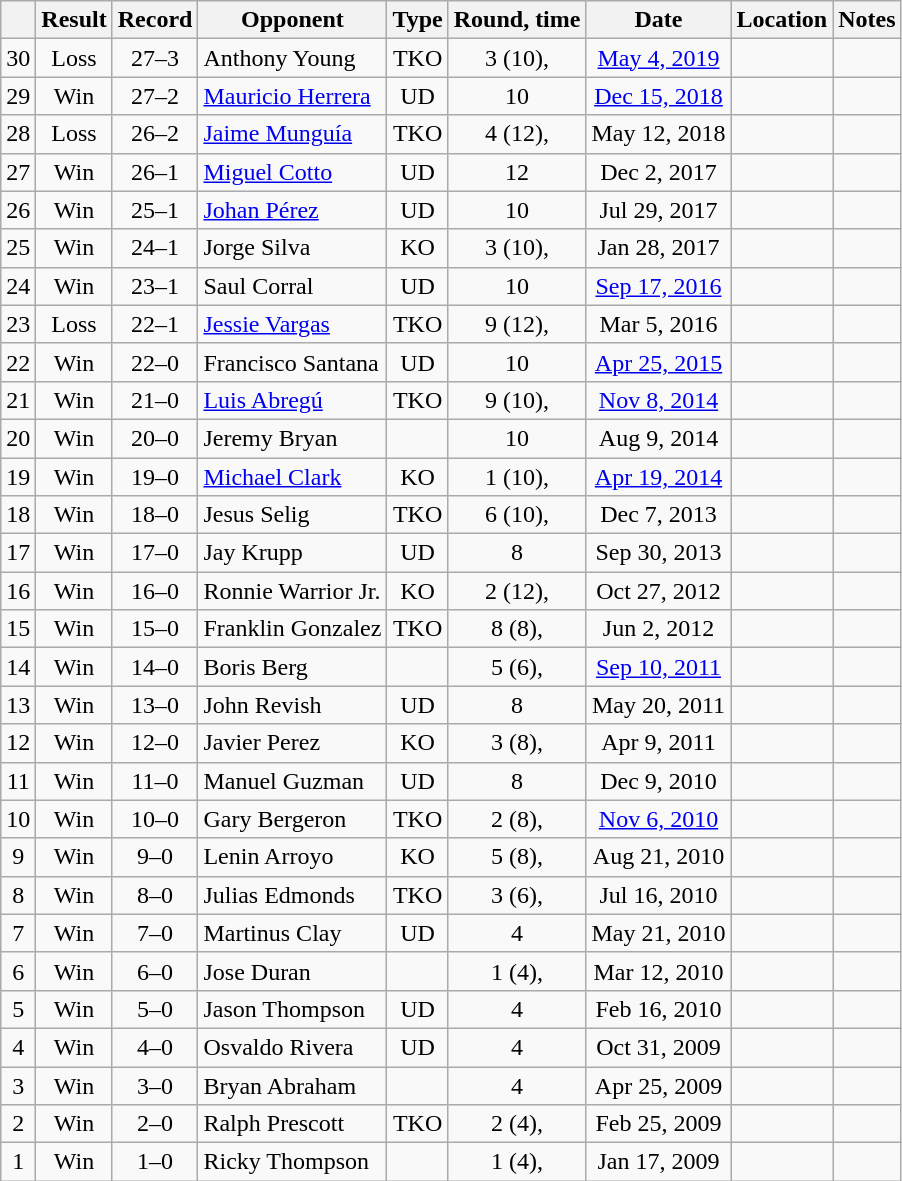<table class="wikitable" style="text-align:center">
<tr>
<th></th>
<th>Result</th>
<th>Record</th>
<th>Opponent</th>
<th>Type</th>
<th>Round, time</th>
<th>Date</th>
<th>Location</th>
<th>Notes</th>
</tr>
<tr>
<td>30</td>
<td>Loss</td>
<td>27–3</td>
<td style="text-align:left;">Anthony Young</td>
<td>TKO</td>
<td>3 (10), </td>
<td><a href='#'>May 4, 2019</a></td>
<td style="text-align:left;"></td>
<td></td>
</tr>
<tr>
<td>29</td>
<td>Win</td>
<td>27–2</td>
<td style="text-align:left;"><a href='#'>Mauricio Herrera</a></td>
<td>UD</td>
<td>10</td>
<td><a href='#'>Dec 15, 2018</a></td>
<td style="text-align:left;"></td>
<td></td>
</tr>
<tr>
<td>28</td>
<td>Loss</td>
<td>26–2</td>
<td style="text-align:left;"><a href='#'>Jaime Munguía</a></td>
<td>TKO</td>
<td>4 (12), </td>
<td>May 12, 2018</td>
<td style="text-align:left;"></td>
<td style="text-align:left;"></td>
</tr>
<tr>
<td>27</td>
<td>Win</td>
<td>26–1</td>
<td style="text-align:left;"><a href='#'>Miguel Cotto</a></td>
<td>UD</td>
<td>12</td>
<td>Dec 2, 2017</td>
<td style="text-align:left;"></td>
<td style="text-align:left;"></td>
</tr>
<tr>
<td>26</td>
<td>Win</td>
<td>25–1</td>
<td style="text-align:left;"><a href='#'>Johan Pérez</a></td>
<td>UD</td>
<td>10</td>
<td>Jul 29, 2017</td>
<td style="text-align:left;"></td>
<td style="text-align:left;"></td>
</tr>
<tr>
<td>25</td>
<td>Win</td>
<td>24–1</td>
<td style="text-align:left;">Jorge Silva</td>
<td>KO</td>
<td>3 (10), </td>
<td>Jan 28, 2017</td>
<td style="text-align:left;"></td>
<td></td>
</tr>
<tr>
<td>24</td>
<td>Win</td>
<td>23–1</td>
<td style="text-align:left;">Saul Corral</td>
<td>UD</td>
<td>10</td>
<td><a href='#'>Sep 17, 2016</a></td>
<td style="text-align:left;"></td>
<td></td>
</tr>
<tr>
<td>23</td>
<td>Loss</td>
<td>22–1</td>
<td style="text-align:left;"><a href='#'>Jessie Vargas</a></td>
<td>TKO</td>
<td>9 (12), </td>
<td>Mar 5, 2016</td>
<td style="text-align:left;"></td>
<td style="text-align:left;"></td>
</tr>
<tr>
<td>22</td>
<td>Win</td>
<td>22–0</td>
<td style="text-align:left;">Francisco Santana</td>
<td>UD</td>
<td>10</td>
<td><a href='#'>Apr 25, 2015</a></td>
<td style="text-align:left;"></td>
<td style="text-align:left;"></td>
</tr>
<tr>
<td>21</td>
<td>Win</td>
<td>21–0</td>
<td style="text-align:left;"><a href='#'>Luis Abregú</a></td>
<td>TKO</td>
<td>9 (10), </td>
<td><a href='#'>Nov 8, 2014</a></td>
<td style="text-align:left;"></td>
<td style="text-align:left;"></td>
</tr>
<tr>
<td>20</td>
<td>Win</td>
<td>20–0</td>
<td style="text-align:left;">Jeremy Bryan</td>
<td></td>
<td>10</td>
<td>Aug 9, 2014</td>
<td style="text-align:left;"></td>
<td style="text-align:left;"></td>
</tr>
<tr>
<td>19</td>
<td>Win</td>
<td>19–0</td>
<td style="text-align:left;"><a href='#'>Michael Clark</a></td>
<td>KO</td>
<td>1 (10), </td>
<td><a href='#'>Apr 19, 2014</a></td>
<td style="text-align:left;"></td>
<td style="text-align:left;"></td>
</tr>
<tr>
<td>18</td>
<td>Win</td>
<td>18–0</td>
<td style="text-align:left;">Jesus Selig</td>
<td>TKO</td>
<td>6 (10), </td>
<td>Dec 7, 2013</td>
<td style="text-align:left;"></td>
<td></td>
</tr>
<tr>
<td>17</td>
<td>Win</td>
<td>17–0</td>
<td style="text-align:left;">Jay Krupp</td>
<td>UD</td>
<td>8</td>
<td>Sep 30, 2013</td>
<td style="text-align:left;"></td>
<td></td>
</tr>
<tr>
<td>16</td>
<td>Win</td>
<td>16–0</td>
<td style="text-align:left;">Ronnie Warrior Jr.</td>
<td>KO</td>
<td>2 (12), </td>
<td>Oct 27, 2012</td>
<td style="text-align:left;"></td>
<td></td>
</tr>
<tr>
<td>15</td>
<td>Win</td>
<td>15–0</td>
<td style="text-align:left;">Franklin Gonzalez</td>
<td>TKO</td>
<td>8 (8), </td>
<td>Jun 2, 2012</td>
<td style="text-align:left;"></td>
<td></td>
</tr>
<tr>
<td>14</td>
<td>Win</td>
<td>14–0</td>
<td style="text-align:left;">Boris Berg</td>
<td></td>
<td>5 (6), </td>
<td><a href='#'>Sep 10, 2011</a></td>
<td style="text-align:left;"></td>
<td></td>
</tr>
<tr>
<td>13</td>
<td>Win</td>
<td>13–0</td>
<td style="text-align:left;">John Revish</td>
<td>UD</td>
<td>8</td>
<td>May 20, 2011</td>
<td style="text-align:left;"></td>
<td></td>
</tr>
<tr>
<td>12</td>
<td>Win</td>
<td>12–0</td>
<td style="text-align:left;">Javier Perez</td>
<td>KO</td>
<td>3 (8), </td>
<td>Apr 9, 2011</td>
<td style="text-align:left;"></td>
<td></td>
</tr>
<tr>
<td>11</td>
<td>Win</td>
<td>11–0</td>
<td style="text-align:left;">Manuel Guzman</td>
<td>UD</td>
<td>8</td>
<td>Dec 9, 2010</td>
<td style="text-align:left;"></td>
<td></td>
</tr>
<tr>
<td>10</td>
<td>Win</td>
<td>10–0</td>
<td style="text-align:left;">Gary Bergeron</td>
<td>TKO</td>
<td>2 (8), </td>
<td><a href='#'>Nov 6, 2010</a></td>
<td style="text-align:left;"></td>
<td></td>
</tr>
<tr>
<td>9</td>
<td>Win</td>
<td>9–0</td>
<td style="text-align:left;">Lenin Arroyo</td>
<td>KO</td>
<td>5 (8), </td>
<td>Aug 21, 2010</td>
<td style="text-align:left;"></td>
<td></td>
</tr>
<tr>
<td>8</td>
<td>Win</td>
<td>8–0</td>
<td style="text-align:left;">Julias Edmonds</td>
<td>TKO</td>
<td>3 (6), </td>
<td>Jul 16, 2010</td>
<td style="text-align:left;"></td>
<td></td>
</tr>
<tr>
<td>7</td>
<td>Win</td>
<td>7–0</td>
<td style="text-align:left;">Martinus Clay</td>
<td>UD</td>
<td>4</td>
<td>May 21, 2010</td>
<td style="text-align:left;"></td>
<td></td>
</tr>
<tr>
<td>6</td>
<td>Win</td>
<td>6–0</td>
<td style="text-align:left;">Jose Duran</td>
<td></td>
<td>1 (4), </td>
<td>Mar 12, 2010</td>
<td style="text-align:left;"></td>
<td></td>
</tr>
<tr>
<td>5</td>
<td>Win</td>
<td>5–0</td>
<td style="text-align:left;">Jason Thompson</td>
<td>UD</td>
<td>4</td>
<td>Feb 16, 2010</td>
<td style="text-align:left;"></td>
<td></td>
</tr>
<tr>
<td>4</td>
<td>Win</td>
<td>4–0</td>
<td style="text-align:left;">Osvaldo Rivera</td>
<td>UD</td>
<td>4</td>
<td>Oct 31, 2009</td>
<td style="text-align:left;"></td>
<td></td>
</tr>
<tr>
<td>3</td>
<td>Win</td>
<td>3–0</td>
<td style="text-align:left;">Bryan Abraham</td>
<td></td>
<td>4</td>
<td>Apr 25, 2009</td>
<td style="text-align:left;"></td>
<td></td>
</tr>
<tr>
<td>2</td>
<td>Win</td>
<td>2–0</td>
<td style="text-align:left;">Ralph Prescott</td>
<td>TKO</td>
<td>2 (4), </td>
<td>Feb 25, 2009</td>
<td style="text-align:left;"></td>
<td></td>
</tr>
<tr>
<td>1</td>
<td>Win</td>
<td>1–0</td>
<td style="text-align:left;">Ricky Thompson</td>
<td></td>
<td>1 (4), </td>
<td>Jan 17, 2009</td>
<td style="text-align:left;"></td>
<td style="text-align:left;"></td>
</tr>
</table>
